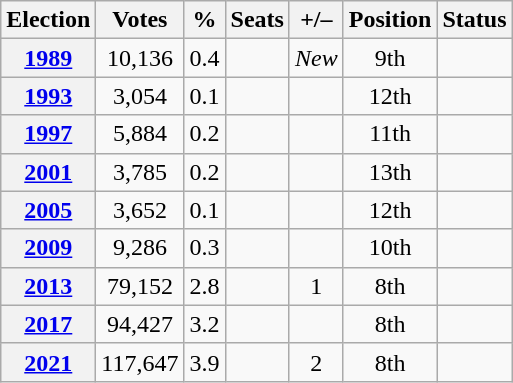<table class="wikitable" style="text-align:center;">
<tr>
<th>Election</th>
<th>Votes</th>
<th>%</th>
<th>Seats</th>
<th>+/–</th>
<th>Position</th>
<th>Status</th>
</tr>
<tr>
<th><a href='#'>1989</a></th>
<td>10,136</td>
<td>0.4</td>
<td></td>
<td><em>New</em></td>
<td> 9th</td>
<td></td>
</tr>
<tr>
<th><a href='#'>1993</a></th>
<td>3,054</td>
<td>0.1</td>
<td></td>
<td></td>
<td> 12th</td>
<td></td>
</tr>
<tr>
<th><a href='#'>1997</a></th>
<td>5,884</td>
<td>0.2</td>
<td></td>
<td></td>
<td> 11th</td>
<td></td>
</tr>
<tr>
<th><a href='#'>2001</a></th>
<td>3,785</td>
<td>0.2</td>
<td></td>
<td></td>
<td> 13th</td>
<td></td>
</tr>
<tr>
<th><a href='#'>2005</a></th>
<td>3,652</td>
<td>0.1</td>
<td></td>
<td></td>
<td> 12th</td>
<td></td>
</tr>
<tr>
<th><a href='#'>2009</a></th>
<td>9,286</td>
<td>0.3</td>
<td></td>
<td></td>
<td> 10th</td>
<td></td>
</tr>
<tr>
<th><a href='#'>2013</a></th>
<td>79,152</td>
<td>2.8</td>
<td></td>
<td> 1</td>
<td> 8th</td>
<td></td>
</tr>
<tr>
<th><a href='#'>2017</a></th>
<td>94,427</td>
<td>3.2</td>
<td></td>
<td></td>
<td> 8th</td>
<td></td>
</tr>
<tr>
<th><a href='#'>2021</a></th>
<td>117,647</td>
<td>3.9</td>
<td></td>
<td> 2</td>
<td> 8th</td>
<td></td>
</tr>
</table>
